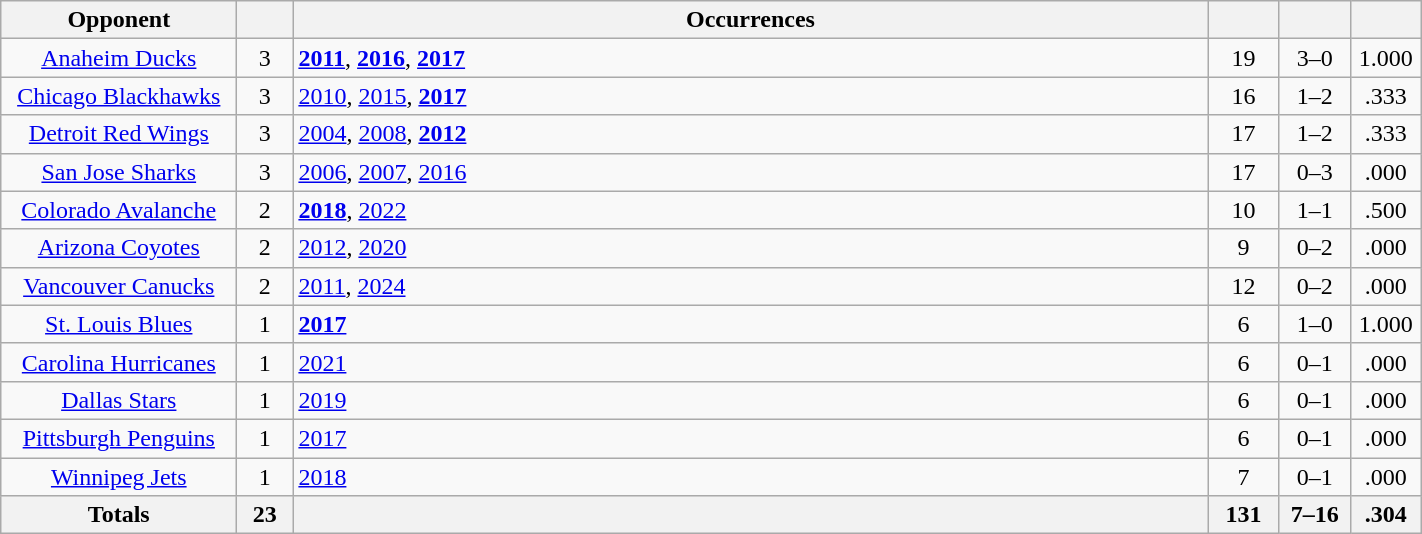<table class="wikitable sortable" style="text-align: center; width: 75%;">
<tr>
<th width="150">Opponent</th>
<th width="30"></th>
<th>Occurrences</th>
<th width="40"></th>
<th width="40"></th>
<th width="40"></th>
</tr>
<tr>
<td><a href='#'>Anaheim Ducks</a></td>
<td>3</td>
<td align=left><strong><a href='#'>2011</a></strong>, <strong><a href='#'>2016</a></strong>, <strong><a href='#'>2017</a></strong></td>
<td>19</td>
<td>3–0</td>
<td>1.000</td>
</tr>
<tr>
<td><a href='#'>Chicago Blackhawks</a></td>
<td>3</td>
<td align=left><a href='#'>2010</a>, <a href='#'>2015</a>, <strong><a href='#'>2017</a></strong></td>
<td>16</td>
<td>1–2</td>
<td>.333</td>
</tr>
<tr>
<td><a href='#'>Detroit Red Wings</a></td>
<td>3</td>
<td align=left><a href='#'>2004</a>, <a href='#'>2008</a>, <strong><a href='#'>2012</a></strong></td>
<td>17</td>
<td>1–2</td>
<td>.333</td>
</tr>
<tr>
<td><a href='#'>San Jose Sharks</a></td>
<td>3</td>
<td align=left><a href='#'>2006</a>, <a href='#'>2007</a>, <a href='#'>2016</a></td>
<td>17</td>
<td>0–3</td>
<td>.000</td>
</tr>
<tr>
<td><a href='#'>Colorado Avalanche</a></td>
<td>2</td>
<td align=left><strong><a href='#'>2018</a></strong>, <a href='#'>2022</a></td>
<td>10</td>
<td>1–1</td>
<td>.500</td>
</tr>
<tr>
<td><a href='#'>Arizona Coyotes</a></td>
<td>2</td>
<td align=left><a href='#'>2012</a>, <a href='#'>2020</a></td>
<td>9</td>
<td>0–2</td>
<td>.000</td>
</tr>
<tr>
<td><a href='#'>Vancouver Canucks</a></td>
<td>2</td>
<td align=left><a href='#'>2011</a>, <a href='#'>2024</a></td>
<td>12</td>
<td>0–2</td>
<td>.000</td>
</tr>
<tr>
<td><a href='#'>St. Louis Blues</a></td>
<td>1</td>
<td align=left><strong><a href='#'>2017</a></strong></td>
<td>6</td>
<td>1–0</td>
<td>1.000</td>
</tr>
<tr>
<td><a href='#'>Carolina Hurricanes</a></td>
<td>1</td>
<td align=left><a href='#'>2021</a></td>
<td>6</td>
<td>0–1</td>
<td>.000</td>
</tr>
<tr>
<td><a href='#'>Dallas Stars</a></td>
<td>1</td>
<td align=left><a href='#'>2019</a></td>
<td>6</td>
<td>0–1</td>
<td>.000</td>
</tr>
<tr>
<td><a href='#'>Pittsburgh Penguins</a></td>
<td>1</td>
<td align=left><a href='#'>2017</a></td>
<td>6</td>
<td>0–1</td>
<td>.000</td>
</tr>
<tr>
<td><a href='#'>Winnipeg Jets</a></td>
<td>1</td>
<td align=left><a href='#'>2018</a></td>
<td>7</td>
<td>0–1</td>
<td>.000</td>
</tr>
<tr>
<th width="150">Totals</th>
<th width="30">23</th>
<th></th>
<th width="40">131</th>
<th width="40">7–16</th>
<th width="40">.304</th>
</tr>
</table>
